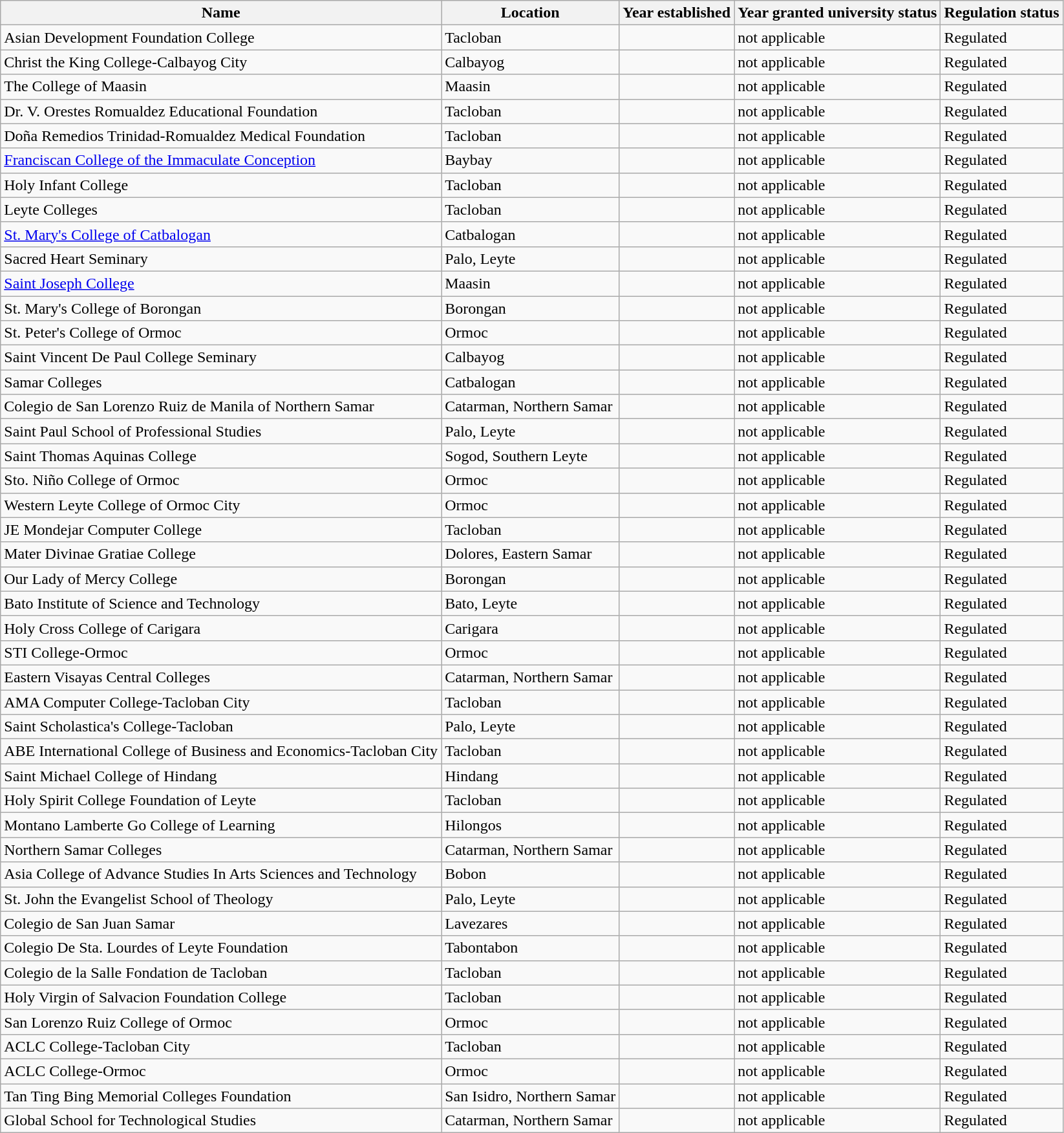<table class="wikitable sortable static-row-numbers">
<tr>
<th>Name</th>
<th class="unsortable">Location</th>
<th>Year established</th>
<th style="vertical-align:middle;">Year granted university status</th>
<th style="vertical-align:middle;">Regulation status</th>
</tr>
<tr>
<td>Asian Development Foundation College</td>
<td>Tacloban</td>
<td></td>
<td style="vertical-align:middle;">not applicable</td>
<td style="vertical-align:middle;">Regulated</td>
</tr>
<tr>
<td>Christ the King College-Calbayog City</td>
<td>Calbayog</td>
<td></td>
<td style="vertical-align:middle;">not applicable</td>
<td style="vertical-align:middle;">Regulated</td>
</tr>
<tr>
<td>The College of Maasin</td>
<td>Maasin</td>
<td></td>
<td style="vertical-align:middle;">not applicable</td>
<td style="vertical-align:middle;">Regulated</td>
</tr>
<tr>
<td>Dr. V. Orestes Romualdez Educational Foundation</td>
<td>Tacloban</td>
<td></td>
<td style="vertical-align:middle;">not applicable</td>
<td style="vertical-align:middle;">Regulated</td>
</tr>
<tr>
<td>Doña Remedios Trinidad-Romualdez Medical Foundation</td>
<td>Tacloban</td>
<td></td>
<td style="vertical-align:middle;">not applicable</td>
<td style="vertical-align:middle;">Regulated</td>
</tr>
<tr>
<td><a href='#'>Franciscan College of the Immaculate Conception</a></td>
<td>Baybay</td>
<td></td>
<td style="vertical-align:middle;">not applicable</td>
<td style="vertical-align:middle;">Regulated</td>
</tr>
<tr>
<td>Holy Infant College</td>
<td>Tacloban</td>
<td></td>
<td style="vertical-align:middle;">not applicable</td>
<td style="vertical-align:middle;">Regulated</td>
</tr>
<tr>
<td>Leyte Colleges</td>
<td>Tacloban</td>
<td></td>
<td style="vertical-align:middle;">not applicable</td>
<td style="vertical-align:middle;">Regulated</td>
</tr>
<tr>
<td><a href='#'>St. Mary's College of Catbalogan</a></td>
<td>Catbalogan</td>
<td></td>
<td style="vertical-align:middle;">not applicable</td>
<td style="vertical-align:middle;">Regulated</td>
</tr>
<tr>
<td>Sacred Heart Seminary</td>
<td>Palo, Leyte</td>
<td></td>
<td style="vertical-align:middle;">not applicable</td>
<td style="vertical-align:middle;">Regulated</td>
</tr>
<tr>
<td><a href='#'>Saint Joseph College</a></td>
<td>Maasin</td>
<td></td>
<td style="vertical-align:middle;">not applicable</td>
<td style="vertical-align:middle;">Regulated</td>
</tr>
<tr>
<td>St. Mary's College of Borongan</td>
<td>Borongan</td>
<td></td>
<td style="vertical-align:middle;">not applicable</td>
<td style="vertical-align:middle;">Regulated</td>
</tr>
<tr>
<td>St. Peter's College of Ormoc</td>
<td>Ormoc</td>
<td></td>
<td style="vertical-align:middle;">not applicable</td>
<td style="vertical-align:middle;">Regulated</td>
</tr>
<tr>
<td>Saint Vincent De Paul College Seminary</td>
<td>Calbayog</td>
<td></td>
<td style="vertical-align:middle;">not applicable</td>
<td style="vertical-align:middle;">Regulated</td>
</tr>
<tr>
<td>Samar Colleges</td>
<td>Catbalogan</td>
<td></td>
<td style="vertical-align:middle;">not applicable</td>
<td style="vertical-align:middle;">Regulated</td>
</tr>
<tr>
<td>Colegio de San Lorenzo Ruiz de Manila of Northern Samar</td>
<td>Catarman, Northern Samar</td>
<td></td>
<td style="vertical-align:middle;">not applicable</td>
<td style="vertical-align:middle;">Regulated</td>
</tr>
<tr>
<td>Saint Paul School of Professional Studies</td>
<td>Palo, Leyte</td>
<td></td>
<td style="vertical-align:middle;">not applicable</td>
<td style="vertical-align:middle;">Regulated</td>
</tr>
<tr>
<td>Saint Thomas Aquinas College</td>
<td>Sogod, Southern Leyte</td>
<td></td>
<td style="vertical-align:middle;">not applicable</td>
<td style="vertical-align:middle;">Regulated</td>
</tr>
<tr>
<td>Sto. Niño College of Ormoc</td>
<td>Ormoc</td>
<td></td>
<td style="vertical-align:middle;">not applicable</td>
<td style="vertical-align:middle;">Regulated</td>
</tr>
<tr>
<td>Western Leyte College of Ormoc City</td>
<td>Ormoc</td>
<td></td>
<td style="vertical-align:middle;">not applicable</td>
<td style="vertical-align:middle;">Regulated</td>
</tr>
<tr>
<td>JE Mondejar Computer College</td>
<td>Tacloban</td>
<td></td>
<td style="vertical-align:middle;">not applicable</td>
<td style="vertical-align:middle;">Regulated</td>
</tr>
<tr>
<td>Mater Divinae Gratiae College</td>
<td>Dolores, Eastern Samar</td>
<td></td>
<td style="vertical-align:middle;">not applicable</td>
<td style="vertical-align:middle;">Regulated</td>
</tr>
<tr>
<td>Our Lady of Mercy College</td>
<td>Borongan</td>
<td></td>
<td style="vertical-align:middle;">not applicable</td>
<td style="vertical-align:middle;">Regulated</td>
</tr>
<tr>
<td>Bato Institute of Science and Technology</td>
<td>Bato, Leyte</td>
<td></td>
<td style="vertical-align:middle;">not applicable</td>
<td style="vertical-align:middle;">Regulated</td>
</tr>
<tr>
<td>Holy Cross College of Carigara</td>
<td>Carigara</td>
<td></td>
<td style="vertical-align:middle;">not applicable</td>
<td style="vertical-align:middle;">Regulated</td>
</tr>
<tr>
<td>STI College-Ormoc</td>
<td>Ormoc</td>
<td></td>
<td style="vertical-align:middle;">not applicable</td>
<td style="vertical-align:middle;">Regulated</td>
</tr>
<tr>
<td>Eastern Visayas Central Colleges</td>
<td>Catarman, Northern Samar</td>
<td></td>
<td style="vertical-align:middle;">not applicable</td>
<td style="vertical-align:middle;">Regulated</td>
</tr>
<tr>
<td>AMA Computer College-Tacloban City</td>
<td>Tacloban</td>
<td></td>
<td style="vertical-align:middle;">not applicable</td>
<td style="vertical-align:middle;">Regulated</td>
</tr>
<tr>
<td>Saint Scholastica's College-Tacloban</td>
<td>Palo, Leyte</td>
<td></td>
<td style="vertical-align:middle;">not applicable</td>
<td style="vertical-align:middle;">Regulated</td>
</tr>
<tr>
<td>ABE International College of Business and Economics-Tacloban City</td>
<td>Tacloban</td>
<td></td>
<td style="vertical-align:middle;">not applicable</td>
<td style="vertical-align:middle;">Regulated</td>
</tr>
<tr>
<td>Saint Michael College of Hindang</td>
<td>Hindang</td>
<td></td>
<td style="vertical-align:middle;">not applicable</td>
<td style="vertical-align:middle;">Regulated</td>
</tr>
<tr>
<td>Holy Spirit College Foundation of Leyte</td>
<td>Tacloban</td>
<td></td>
<td style="vertical-align:middle;">not applicable</td>
<td style="vertical-align:middle;">Regulated</td>
</tr>
<tr>
<td>Montano Lamberte Go College of Learning</td>
<td>Hilongos</td>
<td></td>
<td style="vertical-align:middle;">not applicable</td>
<td style="vertical-align:middle;">Regulated</td>
</tr>
<tr>
<td>Northern Samar Colleges</td>
<td>Catarman, Northern Samar</td>
<td></td>
<td style="vertical-align:middle;">not applicable</td>
<td style="vertical-align:middle;">Regulated</td>
</tr>
<tr>
<td>Asia College of Advance Studies In Arts Sciences and Technology</td>
<td>Bobon</td>
<td></td>
<td style="vertical-align:middle;">not applicable</td>
<td style="vertical-align:middle;">Regulated</td>
</tr>
<tr>
<td>St. John the Evangelist School of Theology</td>
<td>Palo, Leyte</td>
<td></td>
<td style="vertical-align:middle;">not applicable</td>
<td style="vertical-align:middle;">Regulated</td>
</tr>
<tr>
<td>Colegio de San Juan Samar</td>
<td>Lavezares</td>
<td></td>
<td style="vertical-align:middle;">not applicable</td>
<td style="vertical-align:middle;">Regulated</td>
</tr>
<tr>
<td>Colegio De Sta. Lourdes of Leyte Foundation</td>
<td>Tabontabon</td>
<td></td>
<td style="vertical-align:middle;">not applicable</td>
<td style="vertical-align:middle;">Regulated</td>
</tr>
<tr>
<td>Colegio de la Salle Fondation de Tacloban</td>
<td>Tacloban</td>
<td></td>
<td style="vertical-align:middle;">not applicable</td>
<td style="vertical-align:middle;">Regulated</td>
</tr>
<tr>
<td>Holy Virgin of Salvacion Foundation College</td>
<td>Tacloban</td>
<td></td>
<td style="vertical-align:middle;">not applicable</td>
<td style="vertical-align:middle;">Regulated</td>
</tr>
<tr>
<td>San Lorenzo Ruiz College of Ormoc</td>
<td>Ormoc</td>
<td></td>
<td style="vertical-align:middle;">not applicable</td>
<td style="vertical-align:middle;">Regulated</td>
</tr>
<tr>
<td>ACLC College-Tacloban City</td>
<td>Tacloban</td>
<td></td>
<td style="vertical-align:middle;">not applicable</td>
<td style="vertical-align:middle;">Regulated</td>
</tr>
<tr>
<td>ACLC College-Ormoc</td>
<td>Ormoc</td>
<td></td>
<td style="vertical-align:middle;">not applicable</td>
<td style="vertical-align:middle;">Regulated</td>
</tr>
<tr>
<td>Tan Ting Bing Memorial Colleges Foundation</td>
<td>San Isidro, Northern Samar</td>
<td></td>
<td style="vertical-align:middle;">not applicable</td>
<td style="vertical-align:middle;">Regulated</td>
</tr>
<tr>
<td>Global School for Technological Studies</td>
<td>Catarman, Northern Samar</td>
<td></td>
<td style="vertical-align:middle;">not applicable</td>
<td style="vertical-align:middle;">Regulated</td>
</tr>
</table>
